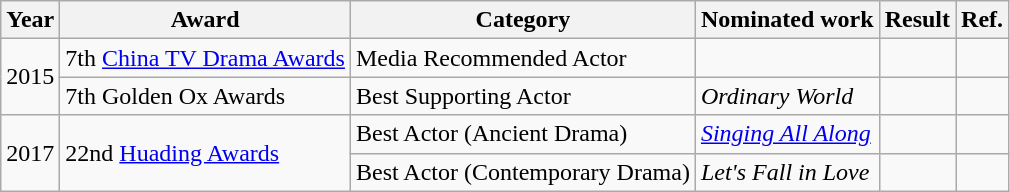<table class="wikitable">
<tr>
<th>Year</th>
<th>Award</th>
<th>Category</th>
<th>Nominated work</th>
<th>Result</th>
<th>Ref.</th>
</tr>
<tr>
<td rowspan=2>2015</td>
<td>7th <a href='#'>China TV Drama Awards</a></td>
<td>Media Recommended Actor</td>
<td></td>
<td></td>
<td></td>
</tr>
<tr>
<td>7th Golden Ox Awards</td>
<td>Best Supporting Actor</td>
<td rowspan=1><em>Ordinary World</em></td>
<td></td>
<td></td>
</tr>
<tr>
<td rowspan=2>2017</td>
<td rowspan=2>22nd <a href='#'>Huading Awards</a></td>
<td>Best Actor (Ancient Drama)</td>
<td><em><a href='#'>Singing All Along</a></em></td>
<td></td>
<td></td>
</tr>
<tr>
<td>Best Actor (Contemporary Drama)</td>
<td><em>Let's Fall in Love</em></td>
<td></td>
<td></td>
</tr>
</table>
